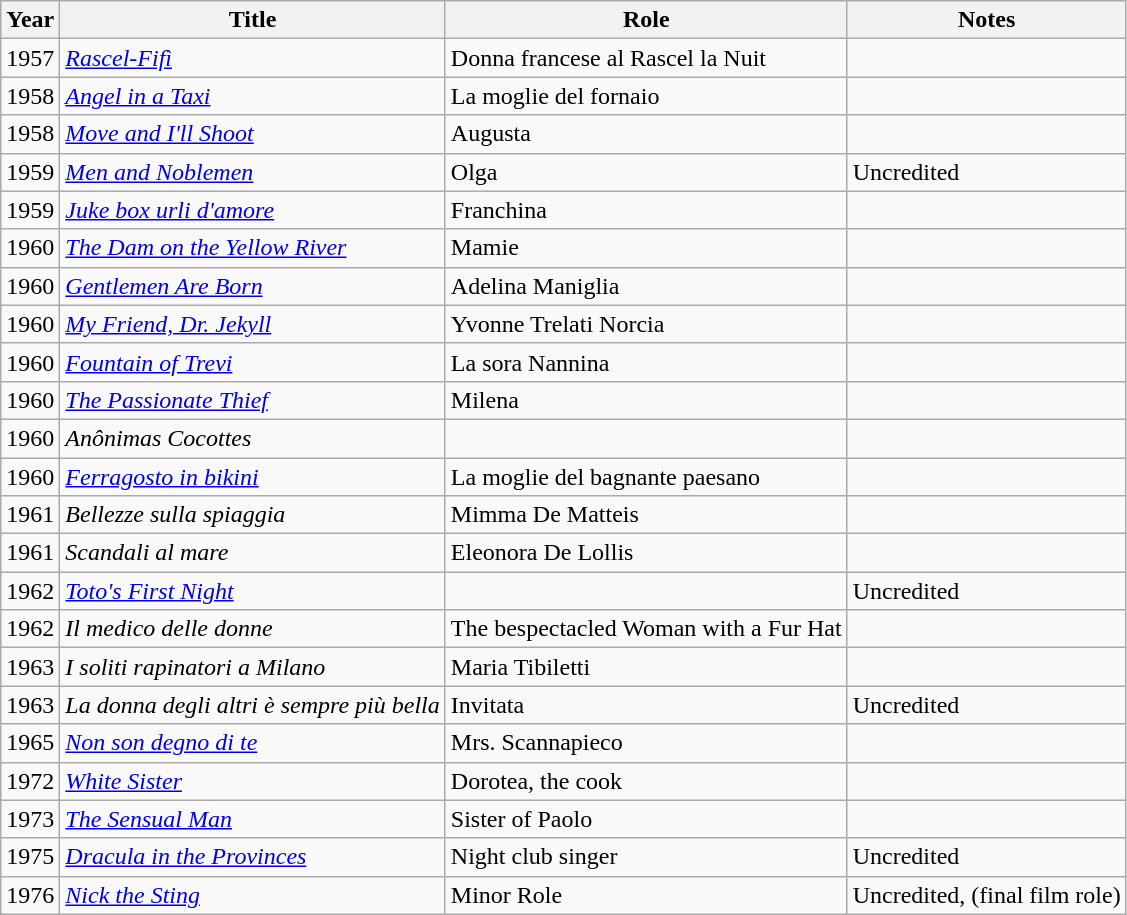<table class="wikitable">
<tr>
<th>Year</th>
<th>Title</th>
<th>Role</th>
<th>Notes</th>
</tr>
<tr>
<td>1957</td>
<td><em><a href='#'>Rascel-Fifì</a></em></td>
<td>Donna francese al Rascel la Nuit</td>
<td></td>
</tr>
<tr>
<td>1958</td>
<td><em><a href='#'>Angel in a Taxi</a></em></td>
<td>La moglie del fornaio</td>
<td></td>
</tr>
<tr>
<td>1958</td>
<td><em><a href='#'>Move and I'll Shoot</a></em></td>
<td>Augusta</td>
<td></td>
</tr>
<tr>
<td>1959</td>
<td><em><a href='#'>Men and Noblemen</a></em></td>
<td>Olga</td>
<td>Uncredited</td>
</tr>
<tr>
<td>1959</td>
<td><em><a href='#'>Juke box urli d'amore</a></em></td>
<td>Franchina</td>
<td></td>
</tr>
<tr>
<td>1960</td>
<td><em><a href='#'>The Dam on the Yellow River</a></em></td>
<td>Mamie</td>
<td></td>
</tr>
<tr>
<td>1960</td>
<td><em><a href='#'>Gentlemen Are Born</a></em></td>
<td>Adelina Maniglia</td>
<td></td>
</tr>
<tr>
<td>1960</td>
<td><em><a href='#'>My Friend, Dr. Jekyll</a></em></td>
<td>Yvonne Trelati Norcia</td>
<td></td>
</tr>
<tr>
<td>1960</td>
<td><em><a href='#'>Fountain of Trevi</a></em></td>
<td>La sora Nannina</td>
<td></td>
</tr>
<tr>
<td>1960</td>
<td><em><a href='#'>The Passionate Thief</a></em></td>
<td>Milena</td>
<td></td>
</tr>
<tr>
<td>1960</td>
<td><em>Anônimas Cocottes</em></td>
<td></td>
<td></td>
</tr>
<tr>
<td>1960</td>
<td><em><a href='#'>Ferragosto in bikini</a></em></td>
<td>La moglie del bagnante paesano</td>
<td></td>
</tr>
<tr>
<td>1961</td>
<td><em>Bellezze sulla spiaggia</em></td>
<td>Mimma De Matteis</td>
<td></td>
</tr>
<tr>
<td>1961</td>
<td><em>Scandali al mare</em></td>
<td>Eleonora De Lollis</td>
<td></td>
</tr>
<tr>
<td>1962</td>
<td><em><a href='#'>Toto's First Night</a></em></td>
<td></td>
<td>Uncredited</td>
</tr>
<tr>
<td>1962</td>
<td><em>Il medico delle donne</em></td>
<td>The bespectacled Woman with a Fur Hat</td>
<td></td>
</tr>
<tr>
<td>1963</td>
<td><em>I soliti rapinatori a Milano</em></td>
<td>Maria Tibiletti</td>
<td></td>
</tr>
<tr>
<td>1963</td>
<td><em>La donna degli altri è sempre più bella</em></td>
<td>Invitata</td>
<td>Uncredited</td>
</tr>
<tr>
<td>1965</td>
<td><em><a href='#'>Non son degno di te</a></em></td>
<td>Mrs. Scannapieco</td>
<td></td>
</tr>
<tr>
<td>1972</td>
<td><em><a href='#'>White Sister</a></em></td>
<td>Dorotea, the cook</td>
<td></td>
</tr>
<tr>
<td>1973</td>
<td><em><a href='#'>The Sensual Man</a></em></td>
<td>Sister of Paolo</td>
<td></td>
</tr>
<tr>
<td>1975</td>
<td><em><a href='#'>Dracula in the Provinces</a></em></td>
<td>Night club singer</td>
<td>Uncredited</td>
</tr>
<tr>
<td>1976</td>
<td><em><a href='#'>Nick the Sting</a></em></td>
<td>Minor Role</td>
<td>Uncredited, (final film role)</td>
</tr>
</table>
